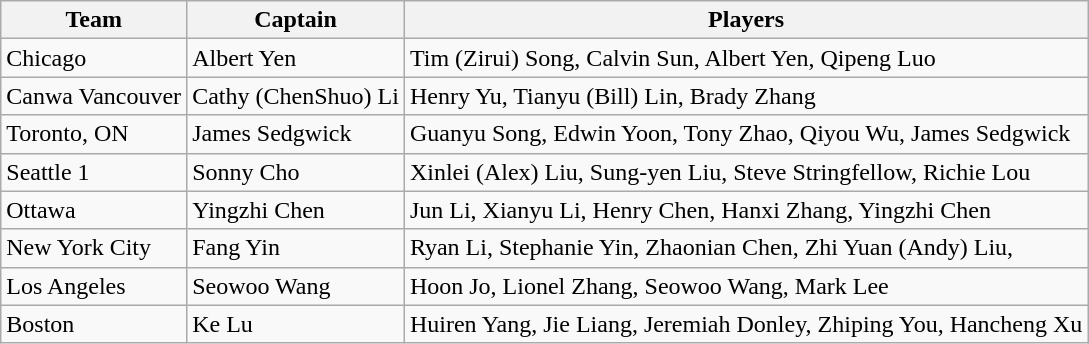<table class="wikitable">
<tr>
<th>Team</th>
<th>Captain</th>
<th>Players</th>
</tr>
<tr>
<td>Chicago</td>
<td>Albert Yen</td>
<td>Tim (Zirui) Song, Calvin Sun, Albert Yen, Qipeng Luo</td>
</tr>
<tr>
<td>Canwa Vancouver</td>
<td>Cathy (ChenShuo) Li</td>
<td>Henry Yu, Tianyu (Bill) Lin, Brady Zhang</td>
</tr>
<tr>
<td>Toronto, ON</td>
<td>James Sedgwick</td>
<td>Guanyu Song, Edwin Yoon, Tony Zhao, Qiyou Wu, James Sedgwick</td>
</tr>
<tr>
<td>Seattle 1</td>
<td>Sonny Cho</td>
<td>Xinlei (Alex) Liu, Sung-yen Liu, Steve Stringfellow, Richie Lou</td>
</tr>
<tr>
<td>Ottawa</td>
<td>Yingzhi Chen</td>
<td>Jun Li, Xianyu Li, Henry Chen, Hanxi Zhang, Yingzhi Chen</td>
</tr>
<tr>
<td>New York City</td>
<td>Fang Yin</td>
<td>Ryan Li, Stephanie Yin, Zhaonian Chen, Zhi Yuan (Andy) Liu,</td>
</tr>
<tr>
<td>Los Angeles</td>
<td>Seowoo Wang</td>
<td>Hoon Jo, Lionel Zhang, Seowoo Wang, Mark Lee</td>
</tr>
<tr>
<td>Boston</td>
<td>Ke Lu</td>
<td>Huiren Yang, Jie Liang, Jeremiah Donley, Zhiping You, Hancheng Xu</td>
</tr>
</table>
